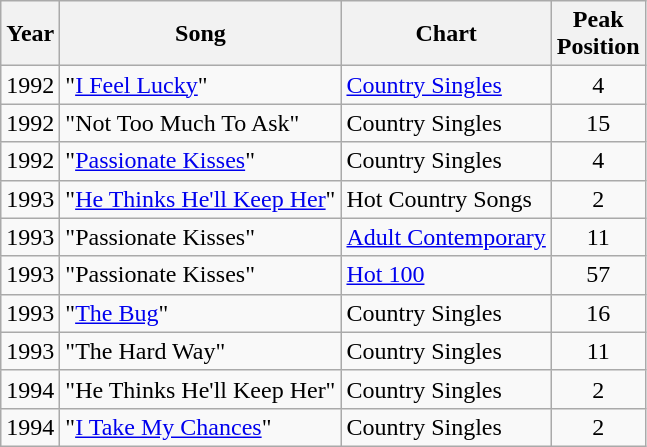<table class="wikitable">
<tr>
<th>Year</th>
<th>Song</th>
<th>Chart</th>
<th>Peak<br>Position</th>
</tr>
<tr>
<td>1992</td>
<td>"<a href='#'>I Feel Lucky</a>"</td>
<td><a href='#'>Country Singles</a></td>
<td align="center">4</td>
</tr>
<tr>
<td>1992</td>
<td>"Not Too Much To Ask"</td>
<td>Country Singles</td>
<td align="center">15</td>
</tr>
<tr>
<td>1992</td>
<td>"<a href='#'>Passionate Kisses</a>"</td>
<td>Country Singles</td>
<td align="center">4</td>
</tr>
<tr>
<td>1993</td>
<td>"<a href='#'>He Thinks He'll Keep Her</a>"</td>
<td>Hot Country Songs</td>
<td align="center">2</td>
</tr>
<tr>
<td>1993</td>
<td>"Passionate Kisses"</td>
<td><a href='#'>Adult Contemporary</a></td>
<td align="center">11</td>
</tr>
<tr>
<td>1993</td>
<td>"Passionate Kisses"</td>
<td><a href='#'>Hot 100</a></td>
<td align="center">57</td>
</tr>
<tr>
<td>1993</td>
<td>"<a href='#'>The Bug</a>"</td>
<td>Country Singles</td>
<td align="center">16</td>
</tr>
<tr>
<td>1993</td>
<td>"The Hard Way"</td>
<td>Country Singles</td>
<td align="center">11</td>
</tr>
<tr>
<td>1994</td>
<td>"He Thinks He'll Keep Her"</td>
<td>Country Singles</td>
<td align="center">2</td>
</tr>
<tr>
<td>1994</td>
<td>"<a href='#'>I Take My Chances</a>"</td>
<td>Country Singles</td>
<td align="center">2</td>
</tr>
</table>
